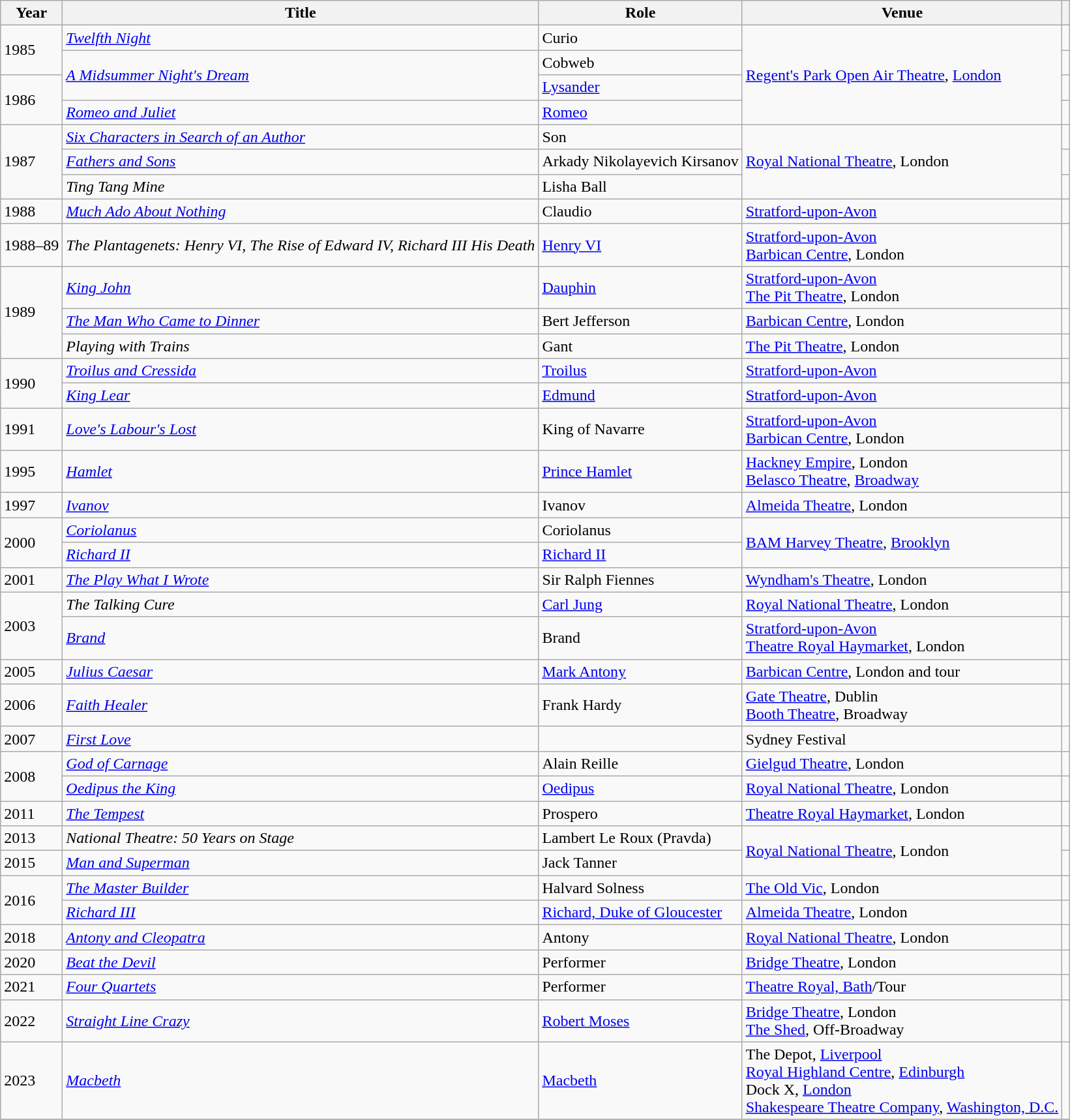<table class="wikitable sortable">
<tr>
<th>Year</th>
<th>Title</th>
<th>Role</th>
<th>Venue</th>
<th class="unsortable"></th>
</tr>
<tr>
<td rowspan=2>1985</td>
<td><em><a href='#'>Twelfth Night</a></em></td>
<td>Curio</td>
<td rowspan=4><a href='#'>Regent's Park Open Air Theatre</a>, <a href='#'>London</a></td>
<td></td>
</tr>
<tr>
<td rowspan=2><em><a href='#'>A Midsummer Night's Dream</a></em></td>
<td>Cobweb</td>
<td></td>
</tr>
<tr>
<td rowspan=2>1986</td>
<td><a href='#'>Lysander</a></td>
<td></td>
</tr>
<tr>
<td><em><a href='#'>Romeo and Juliet</a></em></td>
<td><a href='#'>Romeo</a></td>
<td></td>
</tr>
<tr>
<td rowspan=3>1987</td>
<td><em><a href='#'>Six Characters in Search of an Author</a></em></td>
<td>Son</td>
<td rowspan=3><a href='#'>Royal National Theatre</a>, London</td>
<td></td>
</tr>
<tr>
<td><em><a href='#'>Fathers and Sons</a></em></td>
<td>Arkady Nikolayevich Kirsanov</td>
<td></td>
</tr>
<tr>
<td><em>Ting Tang Mine</em></td>
<td>Lisha Ball</td>
<td></td>
</tr>
<tr>
<td>1988</td>
<td><em><a href='#'>Much Ado About Nothing</a></em></td>
<td>Claudio</td>
<td><a href='#'>Stratford-upon-Avon</a></td>
<td></td>
</tr>
<tr>
<td>1988–89</td>
<td><em>The Plantagenets: Henry VI,</em> <em>The Rise of Edward IV, Richard III His Death</em></td>
<td><a href='#'>Henry VI</a></td>
<td><a href='#'>Stratford-upon-Avon</a> <br><a href='#'>Barbican Centre</a>, London</td>
<td></td>
</tr>
<tr>
<td rowspan=3>1989</td>
<td><em><a href='#'>King John</a></em></td>
<td><a href='#'>Dauphin</a></td>
<td><a href='#'>Stratford-upon-Avon</a><br><a href='#'>The Pit Theatre</a>, London</td>
<td></td>
</tr>
<tr>
<td><em><a href='#'>The Man Who Came to Dinner</a></em></td>
<td>Bert Jefferson</td>
<td><a href='#'>Barbican Centre</a>, London</td>
<td></td>
</tr>
<tr>
<td><em>Playing with Trains</em></td>
<td>Gant</td>
<td><a href='#'>The Pit Theatre</a>, London</td>
<td></td>
</tr>
<tr>
<td rowspan=2>1990</td>
<td><em><a href='#'>Troilus and Cressida</a></em></td>
<td><a href='#'>Troilus</a></td>
<td><a href='#'>Stratford-upon-Avon</a></td>
<td></td>
</tr>
<tr>
<td><em><a href='#'>King Lear</a></em></td>
<td><a href='#'>Edmund</a></td>
<td><a href='#'>Stratford-upon-Avon</a></td>
<td></td>
</tr>
<tr>
<td>1991</td>
<td><em><a href='#'>Love's Labour's Lost</a></em></td>
<td>King of Navarre</td>
<td><a href='#'>Stratford-upon-Avon</a> <br><a href='#'>Barbican Centre</a>, London</td>
<td></td>
</tr>
<tr>
<td>1995</td>
<td><em><a href='#'>Hamlet</a></em></td>
<td><a href='#'>Prince Hamlet</a></td>
<td><a href='#'>Hackney Empire</a>, London <br><a href='#'>Belasco Theatre</a>, <a href='#'>Broadway</a></td>
<td></td>
</tr>
<tr>
<td>1997</td>
<td><em><a href='#'>Ivanov</a></em></td>
<td>Ivanov</td>
<td><a href='#'>Almeida Theatre</a>, London</td>
<td></td>
</tr>
<tr>
<td rowspan=2>2000</td>
<td><em><a href='#'>Coriolanus</a></em></td>
<td>Coriolanus</td>
<td rowspan=2><a href='#'>BAM Harvey Theatre</a>, <a href='#'>Brooklyn</a></td>
<td rowspan=2></td>
</tr>
<tr>
<td><em><a href='#'>Richard II</a></em></td>
<td><a href='#'>Richard II</a></td>
</tr>
<tr>
<td>2001</td>
<td><em><a href='#'>The Play What I Wrote</a></em></td>
<td>Sir Ralph Fiennes</td>
<td><a href='#'>Wyndham's Theatre</a>, London</td>
<td></td>
</tr>
<tr>
<td rowspan=2>2003</td>
<td><em>The Talking Cure</em></td>
<td><a href='#'>Carl Jung</a></td>
<td><a href='#'>Royal National Theatre</a>, London</td>
<td></td>
</tr>
<tr>
<td><em><a href='#'>Brand</a></em></td>
<td>Brand</td>
<td><a href='#'>Stratford-upon-Avon</a><br><a href='#'>Theatre Royal Haymarket</a>, London</td>
<td></td>
</tr>
<tr>
<td>2005</td>
<td><em><a href='#'>Julius Caesar</a></em></td>
<td><a href='#'>Mark Antony</a></td>
<td><a href='#'>Barbican Centre</a>, London and tour</td>
<td></td>
</tr>
<tr>
<td>2006</td>
<td><em><a href='#'>Faith Healer</a></em></td>
<td>Frank Hardy</td>
<td><a href='#'>Gate Theatre</a>, Dublin<br><a href='#'>Booth Theatre</a>, Broadway</td>
<td></td>
</tr>
<tr>
<td>2007</td>
<td><em><a href='#'>First Love</a></em></td>
<td></td>
<td>Sydney Festival</td>
<td></td>
</tr>
<tr>
<td rowspan=2>2008</td>
<td><em><a href='#'>God of Carnage</a></em></td>
<td>Alain Reille</td>
<td><a href='#'>Gielgud Theatre</a>, London</td>
<td></td>
</tr>
<tr>
<td><em><a href='#'>Oedipus the King</a></em></td>
<td><a href='#'>Oedipus</a></td>
<td><a href='#'>Royal National Theatre</a>, London</td>
<td></td>
</tr>
<tr>
<td>2011</td>
<td><em><a href='#'>The Tempest</a></em></td>
<td>Prospero</td>
<td><a href='#'>Theatre Royal Haymarket</a>, London</td>
<td></td>
</tr>
<tr>
<td>2013</td>
<td><em>National Theatre: 50 Years on Stage</em></td>
<td>Lambert Le Roux (Pravda)</td>
<td rowspan=2><a href='#'>Royal National Theatre</a>, London</td>
<td></td>
</tr>
<tr>
<td>2015</td>
<td><em><a href='#'>Man and Superman</a></em></td>
<td>Jack Tanner</td>
<td></td>
</tr>
<tr>
<td rowspan=2>2016</td>
<td><em><a href='#'>The Master Builder</a></em></td>
<td>Halvard Solness</td>
<td><a href='#'>The Old Vic</a>, London</td>
<td></td>
</tr>
<tr>
<td><em><a href='#'>Richard III</a></em></td>
<td><a href='#'>Richard, Duke of Gloucester</a></td>
<td><a href='#'>Almeida Theatre</a>, London</td>
<td></td>
</tr>
<tr>
<td>2018</td>
<td><em><a href='#'>Antony and Cleopatra</a></em></td>
<td>Antony</td>
<td><a href='#'>Royal National Theatre</a>, London</td>
<td></td>
</tr>
<tr>
<td>2020</td>
<td><em><a href='#'>Beat the Devil</a></em></td>
<td>Performer</td>
<td><a href='#'>Bridge Theatre</a>, London</td>
<td></td>
</tr>
<tr>
<td>2021</td>
<td><em><a href='#'>Four Quartets</a></em></td>
<td>Performer</td>
<td><a href='#'>Theatre Royal, Bath</a>/Tour</td>
<td></td>
</tr>
<tr>
<td>2022</td>
<td><em><a href='#'>Straight Line Crazy</a></em></td>
<td><a href='#'>Robert Moses</a></td>
<td><a href='#'>Bridge Theatre</a>, London <br><a href='#'>The Shed</a>, Off-Broadway</td>
<td></td>
</tr>
<tr>
<td>2023</td>
<td><em><a href='#'>Macbeth</a></em></td>
<td><a href='#'>Macbeth</a></td>
<td>The Depot, <a href='#'>Liverpool</a><br><a href='#'>Royal Highland Centre</a>, <a href='#'>Edinburgh</a><br>Dock X, <a href='#'>London</a><br><a href='#'>Shakespeare Theatre Company</a>, <a href='#'>Washington, D.C.</a></td>
<td></td>
</tr>
<tr>
</tr>
</table>
